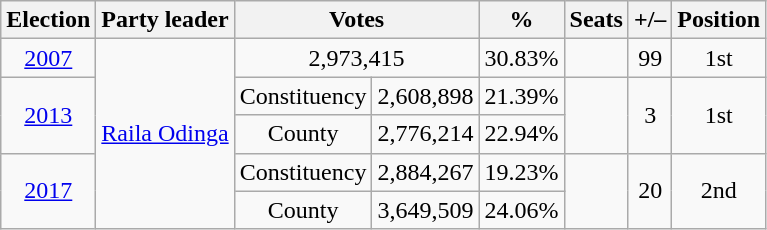<table class="wikitable" style="text-align:center">
<tr>
<th>Election</th>
<th>Party leader</th>
<th colspan="2">Votes</th>
<th>%</th>
<th><strong>Seats</strong></th>
<th>+/–</th>
<th><strong>Position</strong></th>
</tr>
<tr>
<td><a href='#'>2007</a></td>
<td rowspan="5"><a href='#'>Raila Odinga</a></td>
<td colspan="2">2,973,415</td>
<td>30.83%</td>
<td></td>
<td> 99</td>
<td> 1st</td>
</tr>
<tr>
<td rowspan="2"><a href='#'>2013</a></td>
<td>Constituency</td>
<td>2,608,898</td>
<td>21.39%</td>
<td rowspan="2"></td>
<td rowspan="2"> 3</td>
<td rowspan="2"> 1st</td>
</tr>
<tr>
<td>County</td>
<td>2,776,214</td>
<td>22.94%</td>
</tr>
<tr>
<td rowspan="2"><a href='#'>2017</a></td>
<td>Constituency</td>
<td>2,884,267</td>
<td>19.23%</td>
<td rowspan="2"></td>
<td rowspan="2"> 20</td>
<td rowspan="2"> 2nd</td>
</tr>
<tr>
<td>County</td>
<td>3,649,509</td>
<td>24.06%</td>
</tr>
</table>
